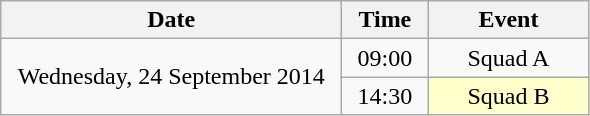<table class = "wikitable" style="text-align:center;">
<tr>
<th width=220>Date</th>
<th width=50>Time</th>
<th width=100>Event</th>
</tr>
<tr>
<td rowspan=2>Wednesday, 24 September 2014</td>
<td>09:00</td>
<td>Squad A</td>
</tr>
<tr>
<td>14:30</td>
<td bgcolor=ffffcc>Squad B</td>
</tr>
</table>
